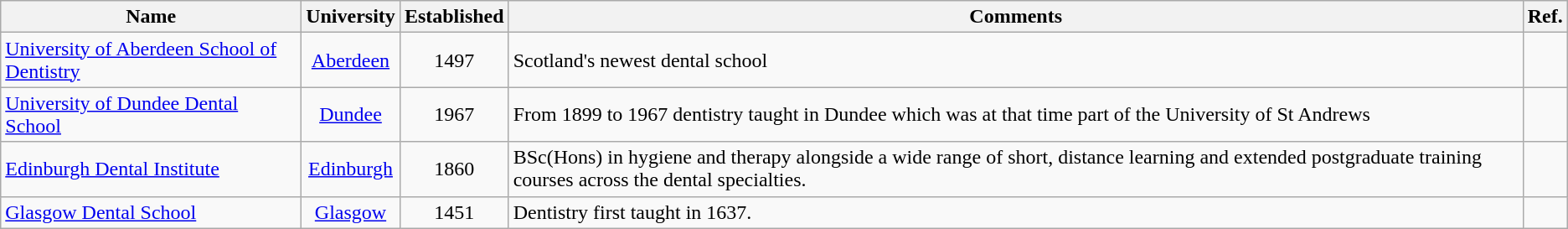<table class="wikitable sortable">
<tr>
<th>Name</th>
<th>University</th>
<th>Established</th>
<th class="unsortable">Comments</th>
<th class="unsortable">Ref.</th>
</tr>
<tr>
<td><a href='#'>University of Aberdeen School of Dentistry</a></td>
<td align="center"><a href='#'>Aberdeen</a></td>
<td align="center">1497</td>
<td>Scotland's newest dental school</td>
<td align="center"></td>
</tr>
<tr>
<td><a href='#'>University of Dundee Dental School</a></td>
<td align="center"><a href='#'>Dundee</a></td>
<td align="center">1967</td>
<td>From 1899 to 1967 dentistry taught in Dundee which was at that time part of the University of St Andrews</td>
<td align="center"></td>
</tr>
<tr>
<td><a href='#'>Edinburgh Dental Institute</a></td>
<td align="center"><a href='#'>Edinburgh</a></td>
<td align="center">1860</td>
<td>BSc(Hons) in hygiene and therapy alongside a wide range of short, distance learning and extended postgraduate training courses across the dental specialties.</td>
<td align="center"></td>
</tr>
<tr>
<td><a href='#'>Glasgow Dental School</a></td>
<td align="center"><a href='#'>Glasgow</a></td>
<td align="center">1451</td>
<td>Dentistry first taught in 1637.</td>
<td align="center"></td>
</tr>
</table>
